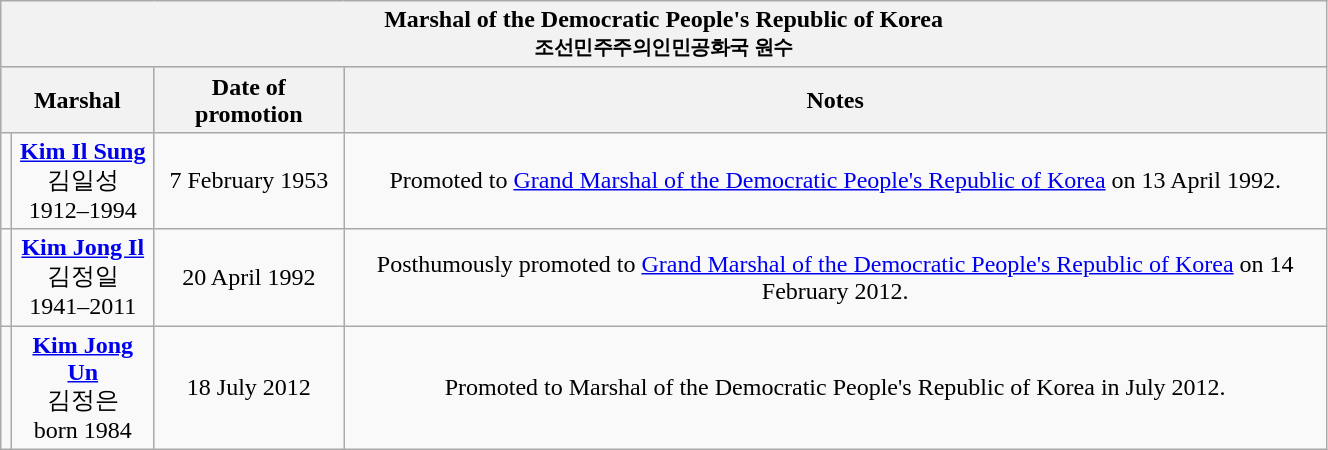<table class="wikitable" style="text-align:center; width:70%; border:1px #AAAAFF solid">
<tr>
<th colspan=4 align="center" width="0"><strong>Marshal of the Democratic People's Republic of Korea</strong><br><small>조선민주주의인민공화국 원수</small></th>
</tr>
<tr style="background:#cccccc">
<th colspan=2 align="center" width="0">Marshal</th>
<th colspan=1 align="center" width="0">Date of promotion</th>
<th colspan=1 align="center" width="0">Notes</th>
</tr>
<tr>
<td></td>
<td><strong><a href='#'>Kim Il Sung</a></strong><br><span>김일성</span><br>1912–1994</td>
<td>7 February 1953</td>
<td>Promoted to <a href='#'>Grand Marshal of the Democratic People's Republic of Korea</a> on 13 April 1992.</td>
</tr>
<tr>
<td></td>
<td><strong><a href='#'>Kim Jong Il</a></strong><br><span>김정일</span><br>1941–2011</td>
<td>20 April 1992</td>
<td>Posthumously promoted to <a href='#'>Grand Marshal of the Democratic People's Republic of Korea</a> on 14 February 2012.</td>
</tr>
<tr>
<td></td>
<td><strong><a href='#'>Kim Jong Un</a></strong><br><span>김정은</span><br>born 1984</td>
<td>18 July 2012</td>
<td>Promoted to Marshal of the Democratic People's Republic of Korea in July 2012.</td>
</tr>
</table>
